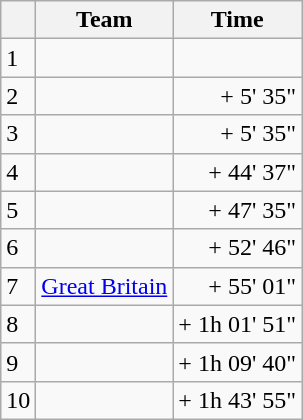<table class="wikitable">
<tr>
<th></th>
<th>Team</th>
<th>Time</th>
</tr>
<tr>
<td>1</td>
<td></td>
<td align=right></td>
</tr>
<tr>
<td>2</td>
<td></td>
<td align=right>+ 5' 35"</td>
</tr>
<tr>
<td>3</td>
<td></td>
<td align=right>+ 5' 35"</td>
</tr>
<tr>
<td>4</td>
<td></td>
<td align=right>+ 44' 37"</td>
</tr>
<tr>
<td>5</td>
<td></td>
<td align=right>+ 47' 35"</td>
</tr>
<tr>
<td>6</td>
<td></td>
<td align=right>+ 52' 46"</td>
</tr>
<tr>
<td>7</td>
<td><a href='#'>Great Britain</a></td>
<td align=right>+ 55' 01"</td>
</tr>
<tr>
<td>8</td>
<td></td>
<td align=right>+ 1h 01' 51"</td>
</tr>
<tr>
<td>9</td>
<td></td>
<td align=right>+ 1h 09' 40"</td>
</tr>
<tr>
<td>10</td>
<td></td>
<td align=right>+ 1h 43' 55"</td>
</tr>
</table>
